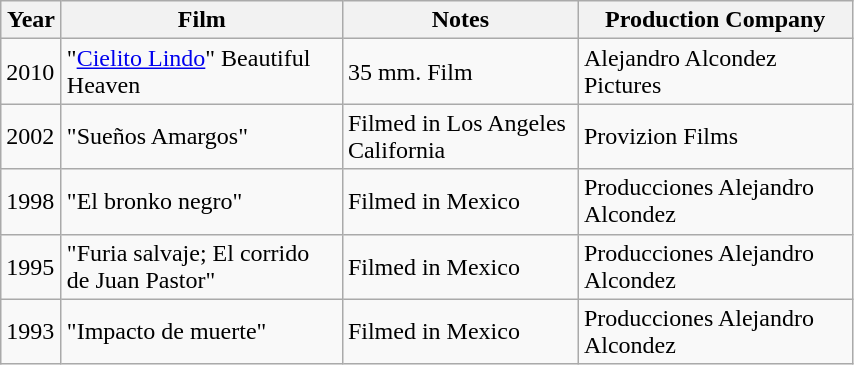<table class="wikitable">
<tr>
<th style="width:33px;">Year</th>
<th style="width:180px;">Film</th>
<th style="width:150px;">Notes</th>
<th style="width:175px;">Production Company</th>
</tr>
<tr>
<td>2010</td>
<td>"<a href='#'>Cielito Lindo</a>" Beautiful Heaven</td>
<td>35 mm. Film</td>
<td>Alejandro Alcondez Pictures</td>
</tr>
<tr>
<td>2002</td>
<td>"Sueños Amargos"</td>
<td>Filmed in Los Angeles California</td>
<td>Provizion Films</td>
</tr>
<tr>
<td>1998</td>
<td>"El bronko negro"</td>
<td>Filmed in Mexico</td>
<td>Producciones Alejandro Alcondez</td>
</tr>
<tr>
<td>1995</td>
<td>"Furia salvaje; El corrido de Juan Pastor"</td>
<td>Filmed in Mexico</td>
<td>Producciones Alejandro Alcondez</td>
</tr>
<tr>
<td>1993</td>
<td>"Impacto de muerte"</td>
<td>Filmed in Mexico</td>
<td>Producciones Alejandro Alcondez</td>
</tr>
</table>
